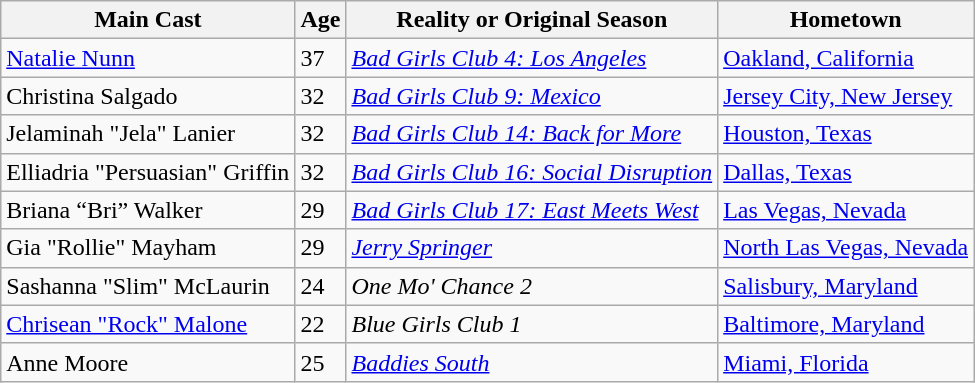<table class="wikitable">
<tr>
<th>Main Cast</th>
<th Age ! scope="col">Age</th>
<th>Reality or Original Season</th>
<th>Hometown</th>
</tr>
<tr>
<td><a href='#'>Natalie
Nunn</a></td>
<td>37</td>
<td><em><a href='#'>Bad Girls Club 4: Los Angeles</a></em></td>
<td><a href='#'>Oakland, California</a></td>
</tr>
<tr>
<td>Christina Salgado</td>
<td>32</td>
<td><em><a href='#'>Bad Girls Club 9: Mexico</a></em></td>
<td><a href='#'>Jersey City, New Jersey</a></td>
</tr>
<tr>
<td>Jelaminah "Jela" Lanier</td>
<td>32</td>
<td><em><a href='#'>Bad Girls Club 14: Back for More</a></em></td>
<td><a href='#'>Houston, Texas</a></td>
</tr>
<tr>
<td>Elliadria "Persuasian" Griffin</td>
<td>32</td>
<td><em><a href='#'>Bad Girls Club 16: Social Disruption</a></em></td>
<td><a href='#'>Dallas, Texas</a></td>
</tr>
<tr>
<td>Briana “Bri” Walker</td>
<td>29</td>
<td><em><a href='#'>Bad Girls Club 17: East Meets West</a></em></td>
<td><a href='#'>Las Vegas, Nevada</a></td>
</tr>
<tr>
<td>Gia "Rollie" Mayham</td>
<td>29</td>
<td><em><a href='#'>Jerry Springer</a></em></td>
<td><a href='#'>North Las Vegas, Nevada</a></td>
</tr>
<tr>
<td>Sashanna "Slim" McLaurin</td>
<td>24</td>
<td><em>One Mo' Chance 2</em></td>
<td><a href='#'>Salisbury, Maryland</a></td>
</tr>
<tr>
<td><a href='#'>Chrisean "Rock" Malone</a></td>
<td>22</td>
<td><em>Blue Girls Club 1</em></td>
<td><a href='#'>Baltimore, Maryland</a></td>
</tr>
<tr>
<td>Anne Moore</td>
<td>25</td>
<td><em><a href='#'>Baddies South</a></em></td>
<td><a href='#'>Miami, Florida</a></td>
</tr>
</table>
